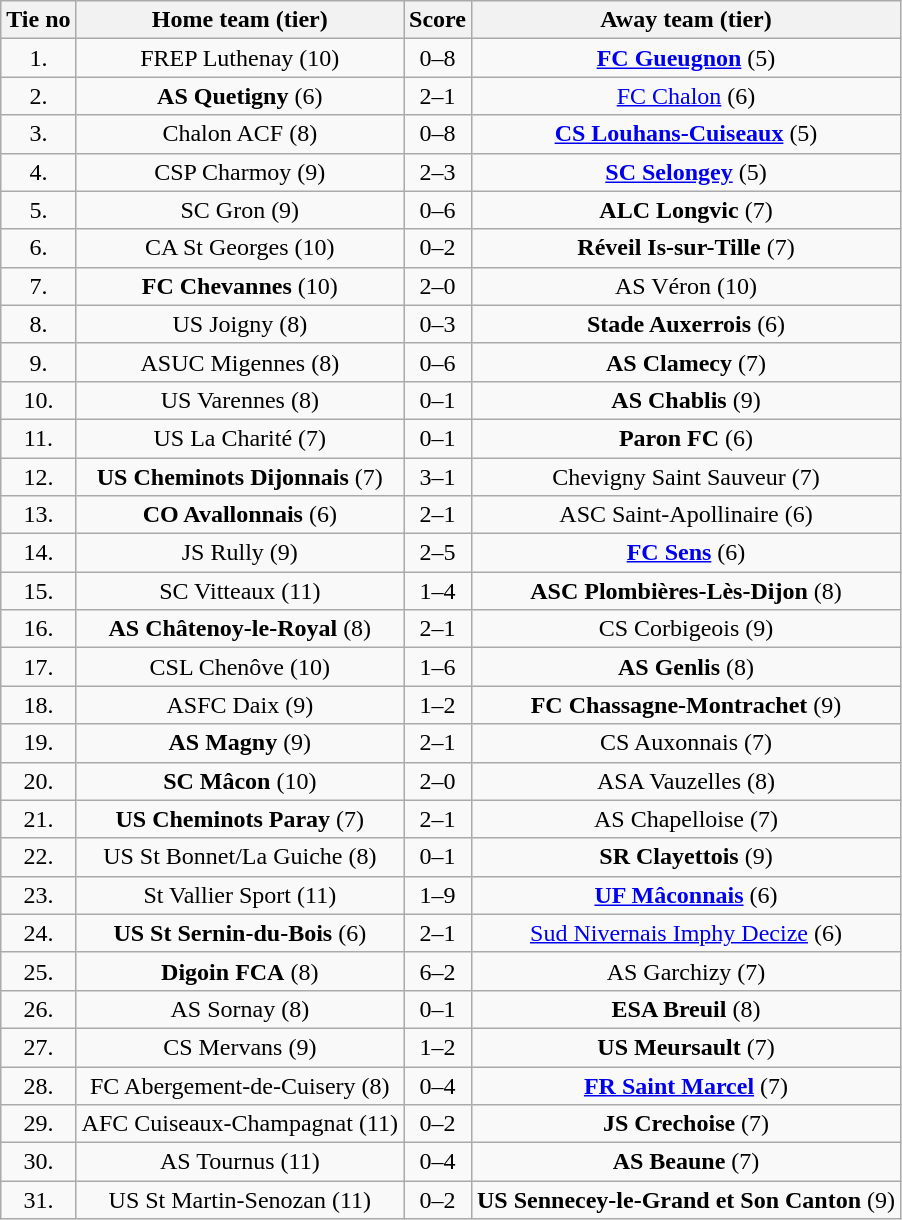<table class="wikitable" style="text-align: center">
<tr>
<th>Tie no</th>
<th>Home team (tier)</th>
<th>Score</th>
<th>Away team (tier)</th>
</tr>
<tr>
<td>1.</td>
<td>FREP Luthenay (10)</td>
<td>0–8</td>
<td><strong><a href='#'>FC Gueugnon</a></strong> (5)</td>
</tr>
<tr>
<td>2.</td>
<td><strong>AS Quetigny</strong> (6)</td>
<td>2–1 </td>
<td><a href='#'>FC Chalon</a> (6)</td>
</tr>
<tr>
<td>3.</td>
<td>Chalon ACF (8)</td>
<td>0–8</td>
<td><strong><a href='#'>CS Louhans-Cuiseaux</a></strong> (5)</td>
</tr>
<tr>
<td>4.</td>
<td>CSP Charmoy (9)</td>
<td>2–3 </td>
<td><strong><a href='#'>SC Selongey</a></strong> (5)</td>
</tr>
<tr>
<td>5.</td>
<td>SC Gron (9)</td>
<td>0–6</td>
<td><strong>ALC Longvic</strong> (7)</td>
</tr>
<tr>
<td>6.</td>
<td>CA St Georges (10)</td>
<td>0–2</td>
<td><strong>Réveil Is-sur-Tille</strong> (7)</td>
</tr>
<tr>
<td>7.</td>
<td><strong>FC Chevannes</strong> (10)</td>
<td>2–0</td>
<td>AS Véron (10)</td>
</tr>
<tr>
<td>8.</td>
<td>US Joigny (8)</td>
<td>0–3</td>
<td><strong>Stade Auxerrois</strong> (6)</td>
</tr>
<tr>
<td>9.</td>
<td>ASUC Migennes (8)</td>
<td>0–6</td>
<td><strong>AS Clamecy</strong> (7)</td>
</tr>
<tr>
<td>10.</td>
<td>US Varennes (8)</td>
<td>0–1</td>
<td><strong>AS Chablis</strong> (9)</td>
</tr>
<tr>
<td>11.</td>
<td>US La Charité (7)</td>
<td>0–1</td>
<td><strong>Paron FC</strong> (6)</td>
</tr>
<tr>
<td>12.</td>
<td><strong>US Cheminots Dijonnais</strong> (7)</td>
<td>3–1</td>
<td>Chevigny Saint Sauveur (7)</td>
</tr>
<tr>
<td>13.</td>
<td><strong>CO Avallonnais</strong> (6)</td>
<td>2–1 </td>
<td>ASC Saint-Apollinaire (6)</td>
</tr>
<tr>
<td>14.</td>
<td>JS Rully (9)</td>
<td>2–5</td>
<td><strong><a href='#'>FC Sens</a></strong> (6)</td>
</tr>
<tr>
<td>15.</td>
<td>SC Vitteaux (11)</td>
<td>1–4</td>
<td><strong>ASC Plombières-Lès-Dijon</strong> (8)</td>
</tr>
<tr>
<td>16.</td>
<td><strong>AS Châtenoy-le-Royal</strong> (8)</td>
<td>2–1</td>
<td>CS Corbigeois (9)</td>
</tr>
<tr>
<td>17.</td>
<td>CSL Chenôve (10)</td>
<td>1–6</td>
<td><strong>AS Genlis</strong> (8)</td>
</tr>
<tr>
<td>18.</td>
<td>ASFC Daix (9)</td>
<td>1–2</td>
<td><strong>FC Chassagne-Montrachet</strong> (9)</td>
</tr>
<tr>
<td>19.</td>
<td><strong>AS Magny</strong> (9)</td>
<td>2–1</td>
<td>CS Auxonnais (7)</td>
</tr>
<tr>
<td>20.</td>
<td><strong>SC Mâcon</strong> (10)</td>
<td>2–0</td>
<td>ASA Vauzelles (8)</td>
</tr>
<tr>
<td>21.</td>
<td><strong>US Cheminots Paray</strong> (7)</td>
<td>2–1 </td>
<td>AS Chapelloise (7)</td>
</tr>
<tr>
<td>22.</td>
<td>US St Bonnet/La Guiche (8)</td>
<td>0–1</td>
<td><strong>SR Clayettois</strong> (9)</td>
</tr>
<tr>
<td>23.</td>
<td>St Vallier Sport (11)</td>
<td>1–9</td>
<td><strong><a href='#'>UF Mâconnais</a></strong> (6)</td>
</tr>
<tr>
<td>24.</td>
<td><strong>US St Sernin-du-Bois</strong> (6)</td>
<td>2–1</td>
<td><a href='#'>Sud Nivernais Imphy Decize</a> (6)</td>
</tr>
<tr>
<td>25.</td>
<td><strong>Digoin FCA</strong> (8)</td>
<td>6–2</td>
<td>AS Garchizy (7)</td>
</tr>
<tr>
<td>26.</td>
<td>AS Sornay (8)</td>
<td>0–1</td>
<td><strong>ESA Breuil</strong> (8)</td>
</tr>
<tr>
<td>27.</td>
<td>CS Mervans (9)</td>
<td>1–2</td>
<td><strong>US Meursault</strong> (7)</td>
</tr>
<tr>
<td>28.</td>
<td>FC Abergement-de-Cuisery (8)</td>
<td>0–4</td>
<td><strong><a href='#'>FR Saint Marcel</a></strong> (7)</td>
</tr>
<tr>
<td>29.</td>
<td>AFC Cuiseaux-Champagnat (11)</td>
<td>0–2 </td>
<td><strong>JS Crechoise</strong> (7)</td>
</tr>
<tr>
<td>30.</td>
<td>AS Tournus (11)</td>
<td>0–4</td>
<td><strong>AS Beaune</strong> (7)</td>
</tr>
<tr>
<td>31.</td>
<td>US St Martin-Senozan (11)</td>
<td>0–2</td>
<td><strong>US Sennecey-le-Grand et Son Canton</strong> (9)</td>
</tr>
</table>
